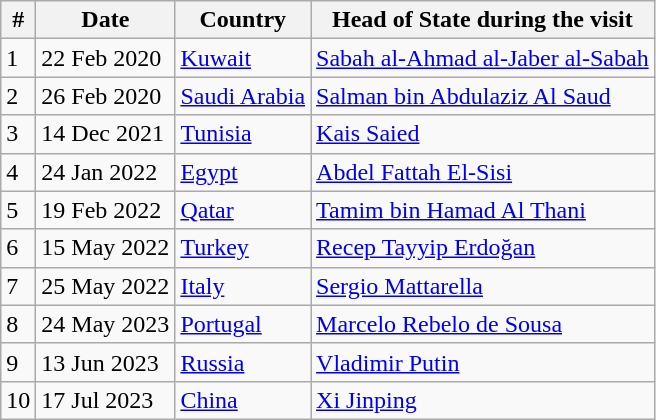<table class="wikitable">
<tr>
<th>#</th>
<th>Date</th>
<th>Country</th>
<th>Head of State during the visit</th>
</tr>
<tr>
<td>1</td>
<td>22 Feb 2020</td>
<td><a href='#'>Kuwait</a></td>
<td><a href='#'>Sabah al-Ahmad al-Jaber al-Sabah</a></td>
</tr>
<tr>
<td>2</td>
<td>26 Feb 2020</td>
<td><a href='#'>Saudi Arabia</a></td>
<td><a href='#'>Salman bin Abdulaziz Al Saud</a></td>
</tr>
<tr>
<td>3</td>
<td>14 Dec 2021</td>
<td><a href='#'>Tunisia</a></td>
<td><a href='#'>Kais Saied</a></td>
</tr>
<tr>
<td>4</td>
<td>24 Jan 2022</td>
<td><a href='#'>Egypt</a></td>
<td><a href='#'>Abdel Fattah El-Sisi</a></td>
</tr>
<tr>
<td>5</td>
<td>19 Feb 2022</td>
<td><a href='#'>Qatar</a></td>
<td><a href='#'>Tamim bin Hamad Al Thani</a></td>
</tr>
<tr>
<td>6</td>
<td>15 May 2022</td>
<td><a href='#'>Turkey</a></td>
<td><a href='#'>Recep Tayyip Erdoğan</a></td>
</tr>
<tr>
<td>7</td>
<td>25 May 2022</td>
<td><a href='#'>Italy</a></td>
<td><a href='#'>Sergio Mattarella</a></td>
</tr>
<tr>
<td>8</td>
<td>24 May 2023</td>
<td><a href='#'>Portugal</a></td>
<td><a href='#'>Marcelo Rebelo de Sousa</a></td>
</tr>
<tr>
<td>9</td>
<td>13 Jun 2023</td>
<td><a href='#'>Russia</a></td>
<td><a href='#'>Vladimir Putin</a></td>
</tr>
<tr>
<td>10</td>
<td>17 Jul 2023</td>
<td><a href='#'>China</a></td>
<td><a href='#'>Xi Jinping</a></td>
</tr>
</table>
